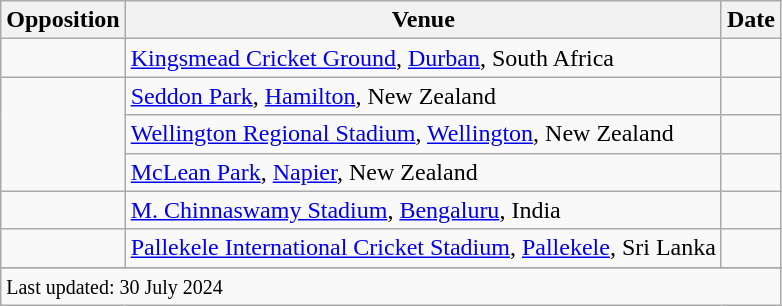<table class="wikitable sortable">
<tr>
<th scope=col>Opposition</th>
<th scope=col>Venue</th>
<th scope=col>Date</th>
</tr>
<tr>
<td scope=row></td>
<td><a href='#'>Kingsmead Cricket Ground</a>, <a href='#'>Durban</a>, South Africa</td>
<td> </td>
</tr>
<tr>
<td scope=row rowspan=3></td>
<td><a href='#'>Seddon Park</a>, <a href='#'>Hamilton</a>, New Zealand</td>
<td></td>
</tr>
<tr>
<td><a href='#'>Wellington Regional Stadium</a>, <a href='#'>Wellington</a>, New Zealand</td>
<td></td>
</tr>
<tr>
<td><a href='#'>McLean Park</a>, <a href='#'>Napier</a>, New Zealand</td>
<td></td>
</tr>
<tr>
<td scope=row></td>
<td><a href='#'>M. Chinnaswamy Stadium</a>, <a href='#'>Bengaluru</a>, India</td>
<td></td>
</tr>
<tr>
<td scope=row></td>
<td><a href='#'>Pallekele International Cricket Stadium</a>, <a href='#'>Pallekele</a>, Sri Lanka</td>
<td></td>
</tr>
<tr>
</tr>
<tr class=sortbottom>
<td colspan=3><small>Last updated: 30 July 2024</small></td>
</tr>
</table>
